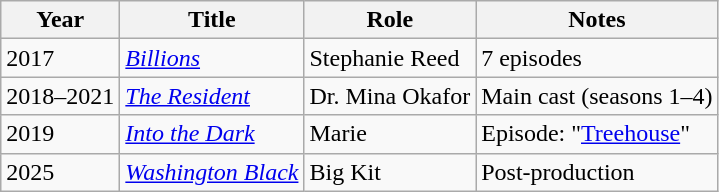<table class="wikitable sortable">
<tr>
<th>Year</th>
<th>Title</th>
<th>Role</th>
<th class="unsortable">Notes</th>
</tr>
<tr>
<td>2017</td>
<td><a href='#'><em>Billions</em></a></td>
<td>Stephanie Reed</td>
<td>7 episodes</td>
</tr>
<tr>
<td>2018–2021</td>
<td><em><a href='#'>The Resident</a></em></td>
<td>Dr. Mina Okafor</td>
<td>Main cast (seasons 1–4)</td>
</tr>
<tr>
<td>2019</td>
<td><em><a href='#'>Into the Dark</a></em></td>
<td>Marie</td>
<td>Episode: "<a href='#'>Treehouse</a>"</td>
</tr>
<tr>
<td>2025</td>
<td><em><a href='#'>Washington Black</a></em></td>
<td>Big Kit</td>
<td>Post-production</td>
</tr>
</table>
